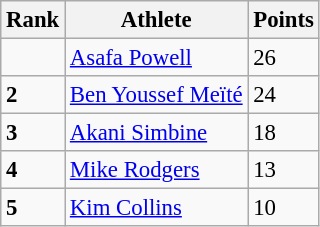<table class="wikitable" style="border-collapse: collapse; font-size: 95%;">
<tr>
<th>Rank</th>
<th>Athlete</th>
<th>Points</th>
</tr>
<tr>
<td></td>
<td><a href='#'>Asafa Powell</a></td>
<td>26</td>
</tr>
<tr>
<td><strong>2</strong></td>
<td><a href='#'>Ben Youssef Meïté</a></td>
<td>24</td>
</tr>
<tr>
<td><strong>3</strong></td>
<td><a href='#'>Akani Simbine</a></td>
<td>18</td>
</tr>
<tr>
<td><strong>4</strong></td>
<td><a href='#'>Mike Rodgers</a></td>
<td>13</td>
</tr>
<tr>
<td><strong>5</strong></td>
<td><a href='#'>Kim Collins</a></td>
<td>10</td>
</tr>
</table>
